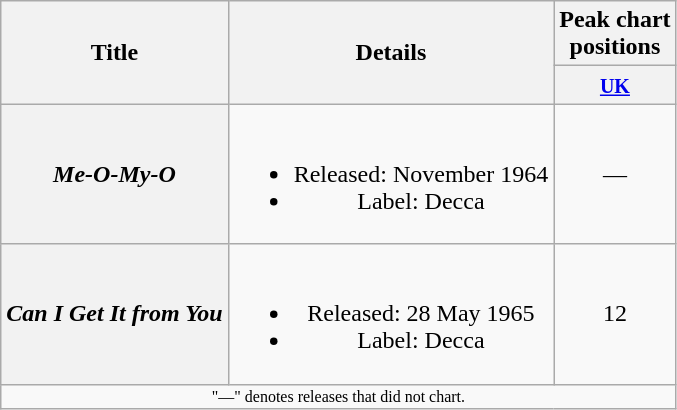<table class="wikitable plainrowheaders" style="text-align:center;">
<tr>
<th rowspan="2" scope="col">Title</th>
<th rowspan="2" scope="col">Details</th>
<th scope="col">Peak chart<br>positions</th>
</tr>
<tr>
<th><small><a href='#'>UK</a><br></small></th>
</tr>
<tr>
<th scope="row"><em>Me-O-My-O</em></th>
<td><br><ul><li>Released: November 1964</li><li>Label: Decca</li></ul></td>
<td>—</td>
</tr>
<tr>
<th scope="row"><em>Can I Get It from You</em></th>
<td><br><ul><li>Released: 28 May 1965</li><li>Label: Decca</li></ul></td>
<td>12</td>
</tr>
<tr>
<td colspan="3" style="font-size:8pt">"—" denotes releases that did not chart.</td>
</tr>
</table>
